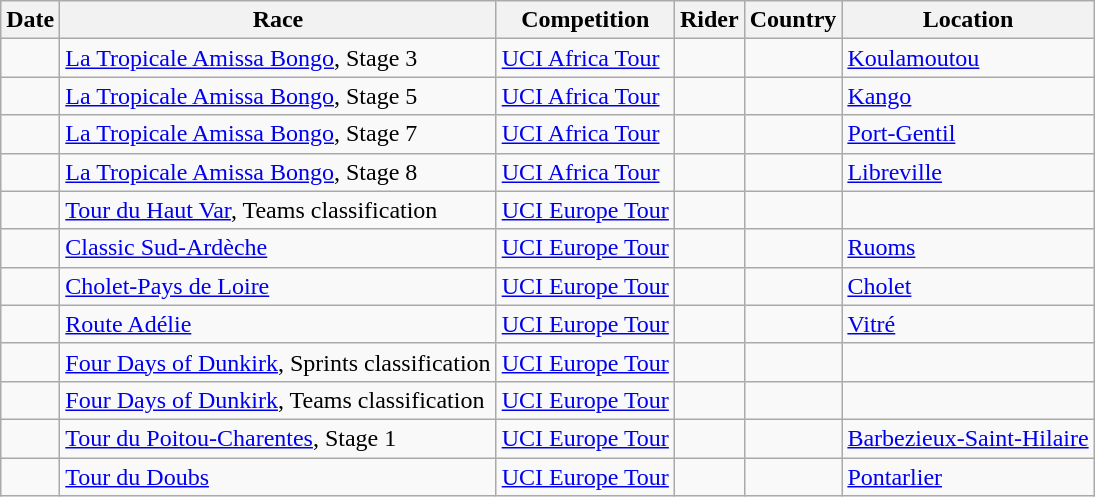<table class="wikitable sortable">
<tr>
<th>Date</th>
<th>Race</th>
<th>Competition</th>
<th>Rider</th>
<th>Country</th>
<th>Location</th>
</tr>
<tr>
<td></td>
<td><a href='#'>La Tropicale Amissa Bongo</a>, Stage 3</td>
<td><a href='#'>UCI Africa Tour</a></td>
<td></td>
<td></td>
<td><a href='#'>Koulamoutou</a></td>
</tr>
<tr>
<td></td>
<td><a href='#'>La Tropicale Amissa Bongo</a>, Stage 5</td>
<td><a href='#'>UCI Africa Tour</a></td>
<td></td>
<td></td>
<td><a href='#'>Kango</a></td>
</tr>
<tr>
<td></td>
<td><a href='#'>La Tropicale Amissa Bongo</a>, Stage 7</td>
<td><a href='#'>UCI Africa Tour</a></td>
<td></td>
<td></td>
<td><a href='#'>Port-Gentil</a></td>
</tr>
<tr>
<td></td>
<td><a href='#'>La Tropicale Amissa Bongo</a>, Stage 8</td>
<td><a href='#'>UCI Africa Tour</a></td>
<td></td>
<td></td>
<td><a href='#'>Libreville</a></td>
</tr>
<tr>
<td></td>
<td><a href='#'>Tour du Haut Var</a>, Teams classification</td>
<td><a href='#'>UCI Europe Tour</a></td>
<td align="center"></td>
<td></td>
<td></td>
</tr>
<tr>
<td></td>
<td><a href='#'>Classic Sud-Ardèche</a></td>
<td><a href='#'>UCI Europe Tour</a></td>
<td></td>
<td></td>
<td><a href='#'>Ruoms</a></td>
</tr>
<tr>
<td></td>
<td><a href='#'>Cholet-Pays de Loire</a></td>
<td><a href='#'>UCI Europe Tour</a></td>
<td></td>
<td></td>
<td><a href='#'>Cholet</a></td>
</tr>
<tr>
<td></td>
<td><a href='#'>Route Adélie</a></td>
<td><a href='#'>UCI Europe Tour</a></td>
<td></td>
<td></td>
<td><a href='#'>Vitré</a></td>
</tr>
<tr>
<td></td>
<td><a href='#'>Four Days of Dunkirk</a>, Sprints classification</td>
<td><a href='#'>UCI Europe Tour</a></td>
<td></td>
<td></td>
<td></td>
</tr>
<tr>
<td></td>
<td><a href='#'>Four Days of Dunkirk</a>, Teams classification</td>
<td><a href='#'>UCI Europe Tour</a></td>
<td align="center"></td>
<td></td>
<td></td>
</tr>
<tr>
<td></td>
<td><a href='#'>Tour du Poitou-Charentes</a>, Stage 1</td>
<td><a href='#'>UCI Europe Tour</a></td>
<td></td>
<td></td>
<td><a href='#'>Barbezieux-Saint-Hilaire</a></td>
</tr>
<tr>
<td></td>
<td><a href='#'>Tour du Doubs</a></td>
<td><a href='#'>UCI Europe Tour</a></td>
<td></td>
<td></td>
<td><a href='#'>Pontarlier</a></td>
</tr>
</table>
